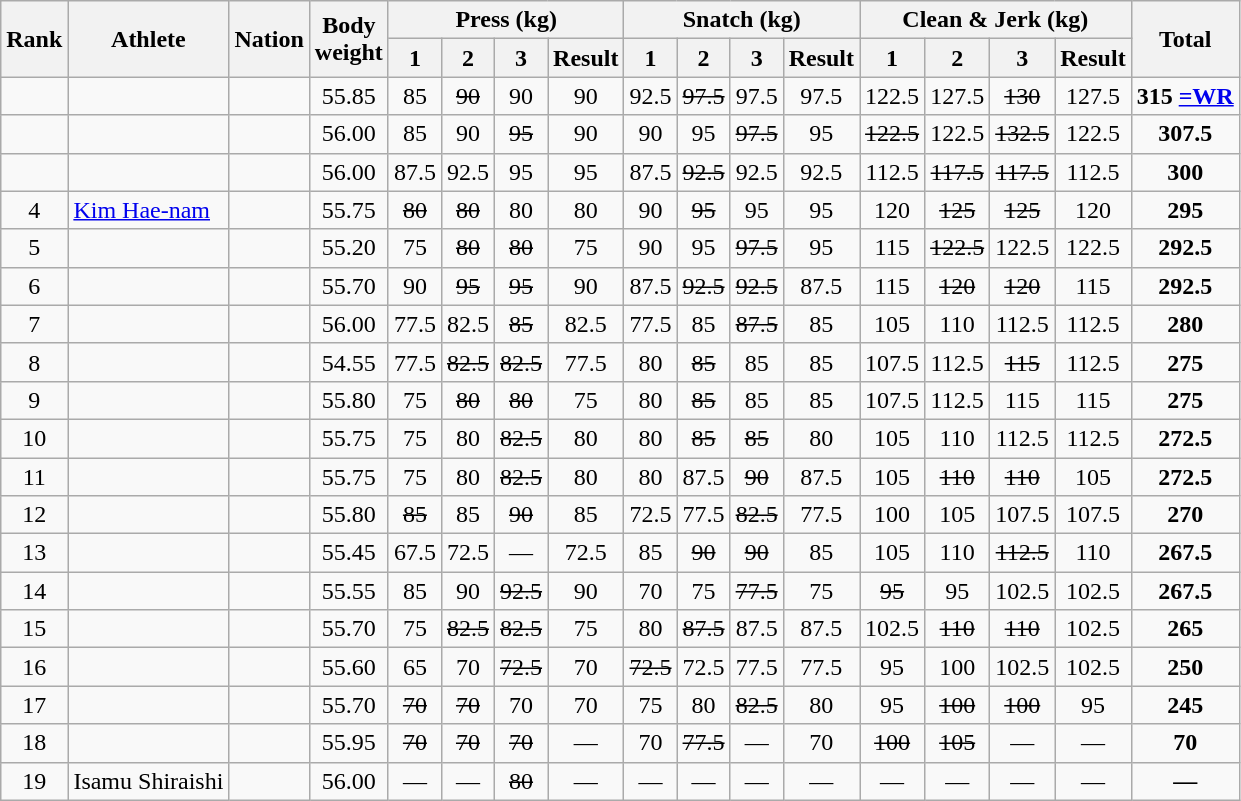<table class="wikitable sortable" style="text-align:center;">
<tr>
<th rowspan=2>Rank</th>
<th rowspan=2>Athlete</th>
<th rowspan=2>Nation</th>
<th rowspan=2>Body<br>weight</th>
<th colspan=4>Press (kg)</th>
<th colspan=4>Snatch (kg)</th>
<th colspan=4>Clean & Jerk (kg)</th>
<th rowspan=2>Total</th>
</tr>
<tr>
<th>1</th>
<th>2</th>
<th>3</th>
<th>Result</th>
<th>1</th>
<th>2</th>
<th>3</th>
<th>Result</th>
<th>1</th>
<th>2</th>
<th>3</th>
<th>Result</th>
</tr>
<tr>
<td></td>
<td align=left></td>
<td align=left></td>
<td>55.85</td>
<td>85</td>
<td><s>90</s></td>
<td>90</td>
<td>90</td>
<td>92.5</td>
<td><s>97.5</s></td>
<td>97.5</td>
<td>97.5 </td>
<td>122.5</td>
<td>127.5</td>
<td><s>130</s></td>
<td>127.5 </td>
<td><strong>315 <a href='#'>=WR</a></strong></td>
</tr>
<tr>
<td></td>
<td align=left></td>
<td align=left></td>
<td>56.00</td>
<td>85</td>
<td>90</td>
<td><s>95</s></td>
<td>90</td>
<td>90</td>
<td>95</td>
<td><s>97.5</s></td>
<td>95</td>
<td><s>122.5</s></td>
<td>122.5</td>
<td><s>132.5</s></td>
<td>122.5</td>
<td><strong>307.5</strong></td>
</tr>
<tr>
<td></td>
<td align=left></td>
<td align=left></td>
<td>56.00</td>
<td>87.5</td>
<td>92.5</td>
<td>95</td>
<td>95</td>
<td>87.5</td>
<td><s>92.5</s></td>
<td>92.5</td>
<td>92.5</td>
<td>112.5</td>
<td><s>117.5</s></td>
<td><s>117.5</s></td>
<td>112.5</td>
<td><strong>300</strong></td>
</tr>
<tr>
<td>4</td>
<td align=left><a href='#'>Kim Hae-nam</a></td>
<td align=left></td>
<td>55.75</td>
<td><s>80</s></td>
<td><s>80</s></td>
<td>80</td>
<td>80</td>
<td>90</td>
<td><s>95</s></td>
<td>95</td>
<td>95</td>
<td>120</td>
<td><s>125</s></td>
<td><s>125</s></td>
<td>120</td>
<td><strong>295</strong></td>
</tr>
<tr>
<td>5</td>
<td align=left></td>
<td align=left></td>
<td>55.20</td>
<td>75</td>
<td><s>80</s></td>
<td><s>80</s></td>
<td>75</td>
<td>90</td>
<td>95</td>
<td><s>97.5</s></td>
<td>95</td>
<td>115</td>
<td><s>122.5</s></td>
<td>122.5</td>
<td>122.5</td>
<td><strong>292.5</strong></td>
</tr>
<tr>
<td>6</td>
<td align=left></td>
<td align=left></td>
<td>55.70</td>
<td>90</td>
<td><s>95</s></td>
<td><s>95</s></td>
<td>90</td>
<td>87.5</td>
<td><s>92.5</s></td>
<td><s>92.5</s></td>
<td>87.5</td>
<td>115</td>
<td><s>120</s></td>
<td><s>120</s></td>
<td>115</td>
<td><strong>292.5</strong></td>
</tr>
<tr>
<td>7</td>
<td align=left></td>
<td align=left></td>
<td>56.00</td>
<td>77.5</td>
<td>82.5</td>
<td><s>85</s></td>
<td>82.5</td>
<td>77.5</td>
<td>85</td>
<td><s>87.5</s></td>
<td>85</td>
<td>105</td>
<td>110</td>
<td>112.5</td>
<td>112.5</td>
<td><strong>280</strong></td>
</tr>
<tr>
<td>8</td>
<td align=left></td>
<td align=left></td>
<td>54.55</td>
<td>77.5</td>
<td><s>82.5</s></td>
<td><s>82.5</s></td>
<td>77.5</td>
<td>80</td>
<td><s>85</s></td>
<td>85</td>
<td>85</td>
<td>107.5</td>
<td>112.5</td>
<td><s>115</s></td>
<td>112.5</td>
<td><strong>275</strong></td>
</tr>
<tr>
<td>9</td>
<td align=left></td>
<td align=left></td>
<td>55.80</td>
<td>75</td>
<td><s>80</s></td>
<td><s>80</s></td>
<td>75</td>
<td>80</td>
<td><s>85</s></td>
<td>85</td>
<td>85</td>
<td>107.5</td>
<td>112.5</td>
<td>115</td>
<td>115</td>
<td><strong>275</strong></td>
</tr>
<tr>
<td>10</td>
<td align=left></td>
<td align=left></td>
<td>55.75</td>
<td>75</td>
<td>80</td>
<td><s>82.5</s></td>
<td>80</td>
<td>80</td>
<td><s>85</s></td>
<td><s>85</s></td>
<td>80</td>
<td>105</td>
<td>110</td>
<td>112.5</td>
<td>112.5</td>
<td><strong>272.5</strong></td>
</tr>
<tr>
<td>11</td>
<td align=left></td>
<td align=left></td>
<td>55.75</td>
<td>75</td>
<td>80</td>
<td><s>82.5</s></td>
<td>80</td>
<td>80</td>
<td>87.5</td>
<td><s>90</s></td>
<td>87.5</td>
<td>105</td>
<td><s>110</s></td>
<td><s>110</s></td>
<td>105</td>
<td><strong>272.5</strong></td>
</tr>
<tr>
<td>12</td>
<td align=left></td>
<td align=left></td>
<td>55.80</td>
<td><s>85</s></td>
<td>85</td>
<td><s>90</s></td>
<td>85</td>
<td>72.5</td>
<td>77.5</td>
<td><s>82.5</s></td>
<td>77.5</td>
<td>100</td>
<td>105</td>
<td>107.5</td>
<td>107.5</td>
<td><strong>270</strong></td>
</tr>
<tr>
<td>13</td>
<td align=left></td>
<td align=left></td>
<td>55.45</td>
<td>67.5</td>
<td>72.5</td>
<td>—</td>
<td>72.5</td>
<td>85</td>
<td><s>90</s></td>
<td><s>90</s></td>
<td>85</td>
<td>105</td>
<td>110</td>
<td><s>112.5</s></td>
<td>110</td>
<td><strong>267.5</strong></td>
</tr>
<tr>
<td>14</td>
<td align=left></td>
<td align=left></td>
<td>55.55</td>
<td>85</td>
<td>90</td>
<td><s>92.5</s></td>
<td>90</td>
<td>70</td>
<td>75</td>
<td><s>77.5</s></td>
<td>75</td>
<td><s>95</s></td>
<td>95</td>
<td>102.5</td>
<td>102.5</td>
<td><strong>267.5</strong></td>
</tr>
<tr>
<td>15</td>
<td align=left></td>
<td align=left></td>
<td>55.70</td>
<td>75</td>
<td><s>82.5</s></td>
<td><s>82.5</s></td>
<td>75</td>
<td>80</td>
<td><s>87.5</s></td>
<td>87.5</td>
<td>87.5</td>
<td>102.5</td>
<td><s>110</s></td>
<td><s>110</s></td>
<td>102.5</td>
<td><strong>265</strong></td>
</tr>
<tr>
<td>16</td>
<td align=left></td>
<td align=left></td>
<td>55.60</td>
<td>65</td>
<td>70</td>
<td><s>72.5</s></td>
<td>70</td>
<td><s>72.5</s></td>
<td>72.5</td>
<td>77.5</td>
<td>77.5</td>
<td>95</td>
<td>100</td>
<td>102.5</td>
<td>102.5</td>
<td><strong>250</strong></td>
</tr>
<tr>
<td>17</td>
<td align=left></td>
<td align=left></td>
<td>55.70</td>
<td><s>70</s></td>
<td><s>70</s></td>
<td>70</td>
<td>70</td>
<td>75</td>
<td>80</td>
<td><s>82.5</s></td>
<td>80</td>
<td>95</td>
<td><s>100</s></td>
<td><s>100</s></td>
<td>95</td>
<td><strong>245</strong></td>
</tr>
<tr>
<td>18</td>
<td align=left></td>
<td align=left></td>
<td>55.95</td>
<td><s>70</s></td>
<td><s>70</s></td>
<td><s>70</s></td>
<td>—</td>
<td>70</td>
<td><s>77.5</s></td>
<td>—</td>
<td>70</td>
<td><s>100</s></td>
<td><s>105</s></td>
<td>—</td>
<td>—</td>
<td><strong>70</strong></td>
</tr>
<tr>
<td>19</td>
<td align=left>Isamu Shiraishi</td>
<td align=left></td>
<td>56.00</td>
<td>—</td>
<td>—</td>
<td><s>80</s></td>
<td>—</td>
<td>—</td>
<td>—</td>
<td>—</td>
<td>—</td>
<td>—</td>
<td>—</td>
<td>—</td>
<td>—</td>
<td><strong>—</strong></td>
</tr>
</table>
